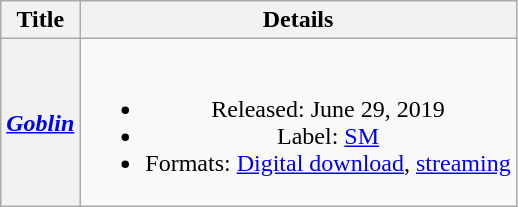<table class="wikitable plainrowheaders" style="text-align:center">
<tr>
<th>Title</th>
<th>Details</th>
</tr>
<tr>
<th scope="row"><em><a href='#'>Goblin</a></em></th>
<td><br><ul><li>Released: June 29, 2019</li><li>Label: <a href='#'>SM</a></li><li>Formats: <a href='#'>Digital download</a>, <a href='#'>streaming</a></li></ul></td>
</tr>
</table>
